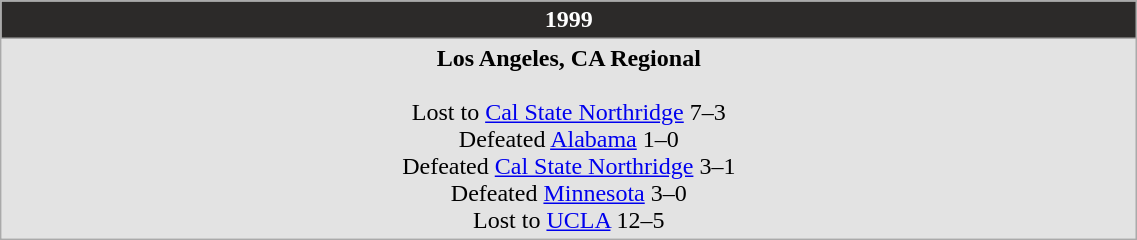<table Class="wikitable" width="60%">
<tr>
<th style="background:#2C2A29; color:white;">1999</th>
</tr>
<tr style="background: #e3e3e3;">
<td align="center"><strong>Los Angeles, CA Regional</strong><br><br>Lost to <a href='#'>Cal State Northridge</a> 7–3<br>
Defeated <a href='#'>Alabama</a> 1–0<br>
Defeated <a href='#'>Cal State Northridge</a> 3–1<br>
Defeated <a href='#'>Minnesota</a> 3–0<br>
Lost to <a href='#'>UCLA</a> 12–5</td>
</tr>
</table>
